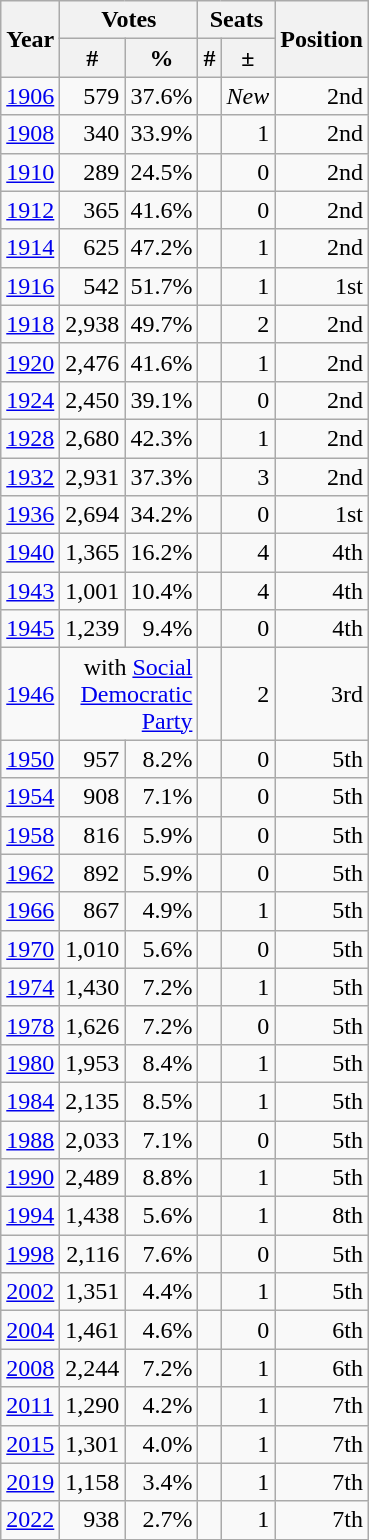<table class="wikitable" width="220px" style="text-align: right">
<tr>
<th rowspan="2" align="left">Year</th>
<th colspan="2">Votes</th>
<th colspan="2">Seats</th>
<th rowspan="2" align="left">Position</th>
</tr>
<tr>
<th>#</th>
<th>%</th>
<th>#</th>
<th>±</th>
</tr>
<tr>
<td align="left"><a href='#'>1906</a></td>
<td>579</td>
<td>37.6%</td>
<td></td>
<td><em>New</em></td>
<td> 2nd</td>
</tr>
<tr>
<td align="left"><a href='#'>1908</a></td>
<td>340</td>
<td>33.9%</td>
<td></td>
<td> 1</td>
<td> 2nd</td>
</tr>
<tr>
<td align="left"><a href='#'>1910</a></td>
<td>289</td>
<td>24.5%</td>
<td></td>
<td> 0</td>
<td> 2nd</td>
</tr>
<tr>
<td align="left"><a href='#'>1912</a></td>
<td>365</td>
<td>41.6%</td>
<td></td>
<td> 0</td>
<td> 2nd</td>
</tr>
<tr>
<td align="left"><a href='#'>1914</a></td>
<td>625</td>
<td>47.2%</td>
<td></td>
<td> 1</td>
<td> 2nd</td>
</tr>
<tr>
<td align="left"><a href='#'>1916</a></td>
<td>542</td>
<td>51.7%</td>
<td></td>
<td> 1</td>
<td> 1st</td>
</tr>
<tr>
<td align="left"><a href='#'>1918</a></td>
<td>2,938</td>
<td>49.7%</td>
<td></td>
<td> 2</td>
<td> 2nd</td>
</tr>
<tr>
<td align="left"><a href='#'>1920</a></td>
<td>2,476</td>
<td>41.6%</td>
<td></td>
<td> 1</td>
<td> 2nd</td>
</tr>
<tr>
<td align="left"><a href='#'>1924</a></td>
<td>2,450</td>
<td>39.1%</td>
<td></td>
<td> 0</td>
<td> 2nd</td>
</tr>
<tr>
<td align="left"><a href='#'>1928</a></td>
<td>2,680</td>
<td>42.3%</td>
<td></td>
<td> 1</td>
<td> 2nd</td>
</tr>
<tr>
<td align="left"><a href='#'>1932</a></td>
<td>2,931</td>
<td>37.3%</td>
<td></td>
<td> 3</td>
<td> 2nd</td>
</tr>
<tr>
<td align="left"><a href='#'>1936</a></td>
<td>2,694</td>
<td>34.2%</td>
<td></td>
<td> 0</td>
<td> 1st</td>
</tr>
<tr>
<td align="left"><a href='#'>1940</a></td>
<td>1,365</td>
<td>16.2%</td>
<td></td>
<td> 4</td>
<td> 4th</td>
</tr>
<tr>
<td align="left"><a href='#'>1943</a></td>
<td>1,001</td>
<td>10.4%</td>
<td></td>
<td> 4</td>
<td> 4th</td>
</tr>
<tr>
<td align="left"><a href='#'>1945</a></td>
<td>1,239</td>
<td>9.4%</td>
<td></td>
<td> 0</td>
<td> 4th</td>
</tr>
<tr>
<td align="left"><a href='#'>1946</a></td>
<td colspan="2">with <a href='#'>Social Democratic Party</a></td>
<td></td>
<td> 2</td>
<td> 3rd</td>
</tr>
<tr>
<td align="left"><a href='#'>1950</a></td>
<td>957</td>
<td>8.2%</td>
<td></td>
<td> 0</td>
<td> 5th</td>
</tr>
<tr>
<td align="left"><a href='#'>1954</a></td>
<td>908</td>
<td>7.1%</td>
<td></td>
<td> 0</td>
<td> 5th</td>
</tr>
<tr>
<td align="left"><a href='#'>1958</a></td>
<td>816</td>
<td>5.9%</td>
<td></td>
<td> 0</td>
<td> 5th</td>
</tr>
<tr>
<td align="left"><a href='#'>1962</a></td>
<td>892</td>
<td>5.9%</td>
<td></td>
<td> 0</td>
<td> 5th</td>
</tr>
<tr>
<td align="left"><a href='#'>1966</a></td>
<td>867</td>
<td>4.9%</td>
<td></td>
<td> 1</td>
<td> 5th</td>
</tr>
<tr>
<td align="left"><a href='#'>1970</a></td>
<td>1,010</td>
<td>5.6%</td>
<td></td>
<td> 0</td>
<td> 5th</td>
</tr>
<tr>
<td align="left"><a href='#'>1974</a></td>
<td>1,430</td>
<td>7.2%</td>
<td></td>
<td> 1</td>
<td> 5th</td>
</tr>
<tr>
<td align="left"><a href='#'>1978</a></td>
<td>1,626</td>
<td>7.2%</td>
<td></td>
<td> 0</td>
<td> 5th</td>
</tr>
<tr>
<td align="left"><a href='#'>1980</a></td>
<td>1,953</td>
<td>8.4%</td>
<td></td>
<td> 1</td>
<td> 5th</td>
</tr>
<tr>
<td align="left"><a href='#'>1984</a></td>
<td>2,135</td>
<td>8.5%</td>
<td></td>
<td> 1</td>
<td> 5th</td>
</tr>
<tr>
<td align="left"><a href='#'>1988</a></td>
<td>2,033</td>
<td>7.1%</td>
<td></td>
<td> 0</td>
<td> 5th</td>
</tr>
<tr>
<td align="left"><a href='#'>1990</a></td>
<td>2,489</td>
<td>8.8%</td>
<td></td>
<td> 1</td>
<td> 5th</td>
</tr>
<tr>
<td align="left"><a href='#'>1994</a></td>
<td>1,438</td>
<td>5.6%</td>
<td></td>
<td> 1</td>
<td> 8th</td>
</tr>
<tr>
<td align="left"><a href='#'>1998</a></td>
<td>2,116</td>
<td>7.6%</td>
<td></td>
<td> 0</td>
<td> 5th</td>
</tr>
<tr>
<td align="left"><a href='#'>2002</a></td>
<td>1,351</td>
<td>4.4%</td>
<td></td>
<td> 1</td>
<td> 5th</td>
</tr>
<tr>
<td align="left"><a href='#'>2004</a></td>
<td>1,461</td>
<td>4.6%</td>
<td></td>
<td> 0</td>
<td> 6th</td>
</tr>
<tr>
<td align="left"><a href='#'>2008</a></td>
<td>2,244</td>
<td>7.2%</td>
<td></td>
<td> 1</td>
<td> 6th</td>
</tr>
<tr>
<td align="left"><a href='#'>2011</a></td>
<td>1,290</td>
<td>4.2%</td>
<td></td>
<td> 1</td>
<td> 7th</td>
</tr>
<tr>
<td align="left"><a href='#'>2015</a></td>
<td>1,301</td>
<td>4.0%</td>
<td></td>
<td> 1</td>
<td> 7th</td>
</tr>
<tr>
<td align="left"><a href='#'>2019</a></td>
<td>1,158</td>
<td>3.4%</td>
<td></td>
<td> 1</td>
<td> 7th</td>
</tr>
<tr>
<td align="left"><a href='#'>2022</a></td>
<td>938</td>
<td>2.7%</td>
<td></td>
<td> 1</td>
<td> 7th</td>
</tr>
</table>
